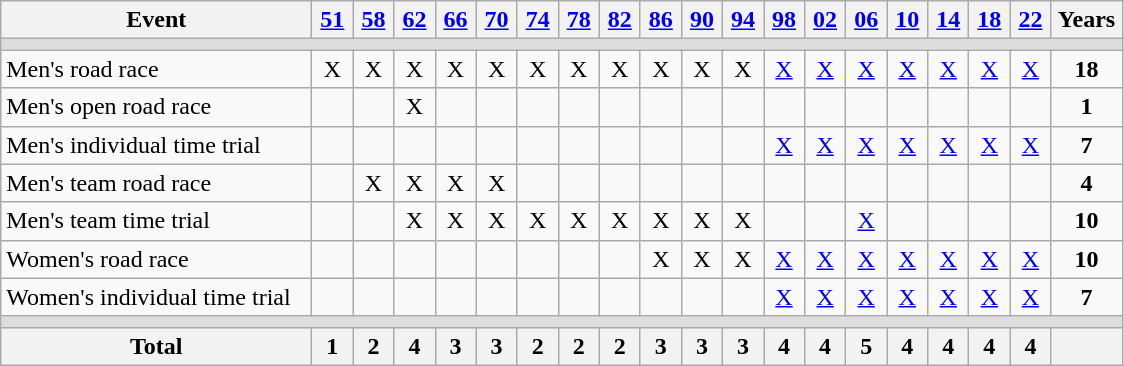<table class="wikitable" style="text-align:center">
<tr>
<th width="200">Event</th>
<th width=20><a href='#'>51</a></th>
<th width=20><a href='#'>58</a></th>
<th width=20><a href='#'>62</a></th>
<th width=20><a href='#'>66</a></th>
<th width=20><a href='#'>70</a></th>
<th width=20><a href='#'>74</a></th>
<th width=20><a href='#'>78</a></th>
<th width=20><a href='#'>82</a></th>
<th width=20><a href='#'>86</a></th>
<th width=20><a href='#'>90</a></th>
<th width=20><a href='#'>94</a></th>
<th width=20><a href='#'>98</a></th>
<th width=20><a href='#'>02</a></th>
<th width=20><a href='#'>06</a></th>
<th width=20><a href='#'>10</a></th>
<th width=20><a href='#'>14</a></th>
<th width=20><a href='#'>18</a></th>
<th width=20><a href='#'>22</a></th>
<th width=40>Years</th>
</tr>
<tr bgcolor=#DDDDDD>
<td colspan=20></td>
</tr>
<tr>
<td align=left>Men's road race</td>
<td>X</td>
<td>X</td>
<td>X</td>
<td>X</td>
<td>X</td>
<td>X</td>
<td>X</td>
<td>X</td>
<td>X</td>
<td>X</td>
<td>X</td>
<td><a href='#'>X</a></td>
<td><a href='#'>X</a></td>
<td><a href='#'>X</a></td>
<td><a href='#'>X</a></td>
<td><a href='#'>X</a></td>
<td><a href='#'>X</a></td>
<td><a href='#'>X</a></td>
<td><strong>18</strong></td>
</tr>
<tr>
<td align=left>Men's open road race</td>
<td></td>
<td></td>
<td>X</td>
<td></td>
<td></td>
<td></td>
<td></td>
<td></td>
<td></td>
<td></td>
<td></td>
<td></td>
<td></td>
<td></td>
<td></td>
<td></td>
<td></td>
<td></td>
<td><strong>1</strong></td>
</tr>
<tr>
<td align=left>Men's individual time trial</td>
<td></td>
<td></td>
<td></td>
<td></td>
<td></td>
<td></td>
<td></td>
<td></td>
<td></td>
<td></td>
<td></td>
<td><a href='#'>X</a></td>
<td><a href='#'>X</a></td>
<td><a href='#'>X</a></td>
<td><a href='#'>X</a></td>
<td><a href='#'>X</a></td>
<td><a href='#'>X</a></td>
<td><a href='#'>X</a></td>
<td><strong>7</strong></td>
</tr>
<tr>
<td align=left>Men's team road race</td>
<td></td>
<td>X</td>
<td>X</td>
<td>X</td>
<td>X</td>
<td></td>
<td></td>
<td></td>
<td></td>
<td></td>
<td></td>
<td></td>
<td></td>
<td></td>
<td></td>
<td></td>
<td></td>
<td></td>
<td><strong>4</strong></td>
</tr>
<tr>
<td align=left>Men's team time trial</td>
<td></td>
<td></td>
<td>X</td>
<td>X</td>
<td>X</td>
<td>X</td>
<td>X</td>
<td>X</td>
<td>X</td>
<td>X</td>
<td>X</td>
<td></td>
<td></td>
<td><a href='#'>X</a></td>
<td></td>
<td></td>
<td></td>
<td></td>
<td><strong>10</strong></td>
</tr>
<tr>
<td align=left>Women's road race</td>
<td></td>
<td></td>
<td></td>
<td></td>
<td></td>
<td></td>
<td></td>
<td></td>
<td>X</td>
<td>X</td>
<td>X</td>
<td><a href='#'>X</a></td>
<td><a href='#'>X</a></td>
<td><a href='#'>X</a></td>
<td><a href='#'>X</a></td>
<td><a href='#'>X</a></td>
<td><a href='#'>X</a></td>
<td><a href='#'>X</a></td>
<td><strong>10</strong></td>
</tr>
<tr>
<td align=left>Women's individual time trial</td>
<td></td>
<td></td>
<td></td>
<td></td>
<td></td>
<td></td>
<td></td>
<td></td>
<td></td>
<td></td>
<td></td>
<td><a href='#'>X</a></td>
<td><a href='#'>X</a></td>
<td><a href='#'>X</a></td>
<td><a href='#'>X</a></td>
<td><a href='#'>X</a></td>
<td><a href='#'>X</a></td>
<td><a href='#'>X</a></td>
<td><strong>7</strong></td>
</tr>
<tr bgcolor=#DDDDDD>
<td colspan=20></td>
</tr>
<tr>
<th>Total</th>
<th>1</th>
<th>2</th>
<th>4</th>
<th>3</th>
<th>3</th>
<th>2</th>
<th>2</th>
<th>2</th>
<th>3</th>
<th>3</th>
<th>3</th>
<th>4</th>
<th>4</th>
<th>5</th>
<th>4</th>
<th>4</th>
<th>4</th>
<th>4</th>
<th></th>
</tr>
</table>
